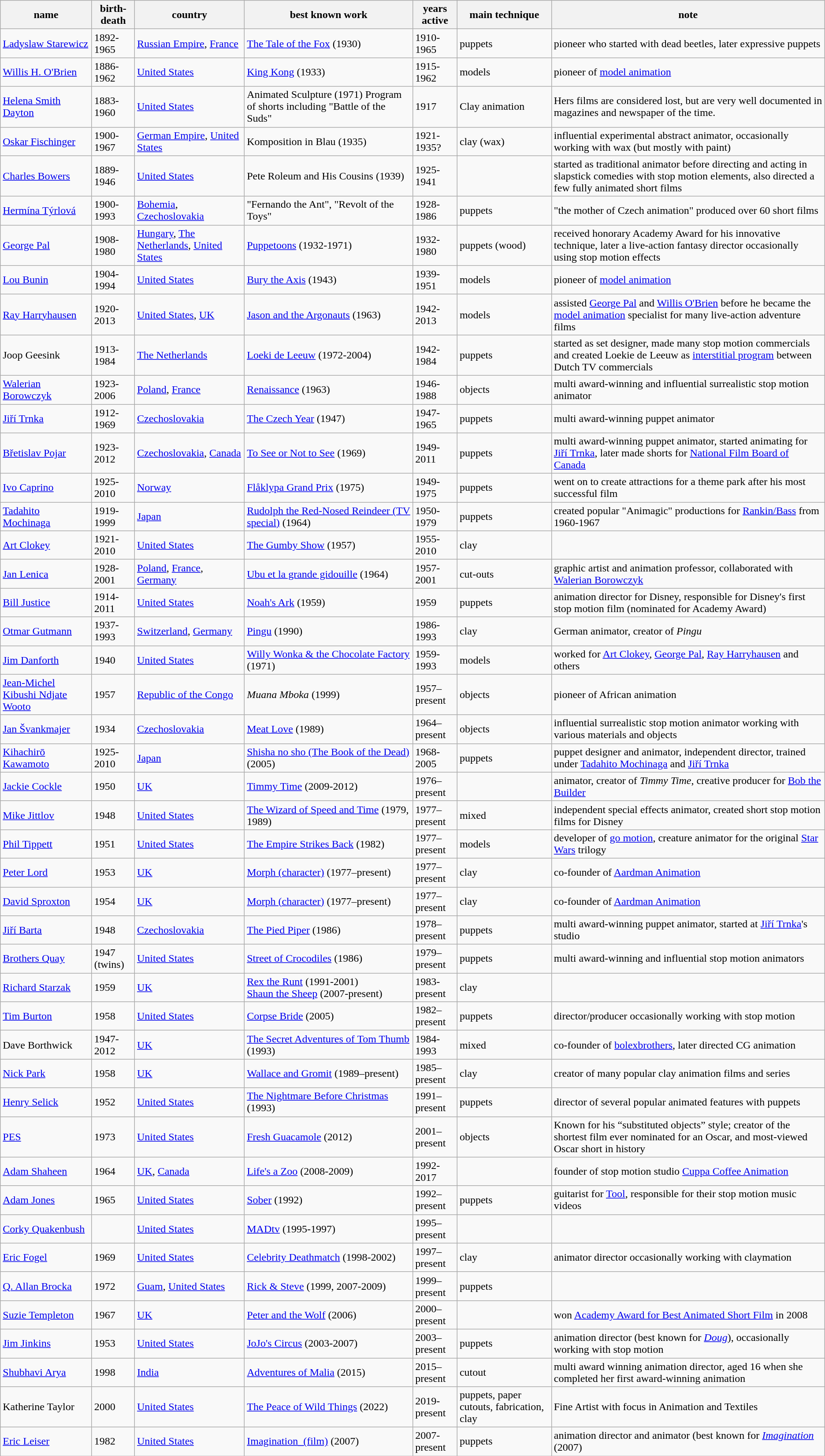<table class="wikitable sortable">
<tr>
<th>name</th>
<th>birth-death</th>
<th>country</th>
<th>best known work</th>
<th>years active</th>
<th>main technique</th>
<th>note</th>
</tr>
<tr>
<td><a href='#'>Ladyslaw Starewicz</a></td>
<td>1892-1965</td>
<td><a href='#'>Russian Empire</a>, <a href='#'>France</a></td>
<td><a href='#'>The Tale of the Fox</a> (1930)</td>
<td>1910-1965</td>
<td>puppets</td>
<td>pioneer who started with dead beetles, later expressive puppets</td>
</tr>
<tr>
<td><a href='#'>Willis H. O'Brien</a></td>
<td>1886-1962</td>
<td><a href='#'>United States</a></td>
<td><a href='#'>King Kong</a> (1933)</td>
<td>1915-1962</td>
<td>models</td>
<td>pioneer of <a href='#'>model animation</a></td>
</tr>
<tr>
<td><a href='#'>Helena Smith Dayton</a></td>
<td>1883-1960</td>
<td><a href='#'>United States</a></td>
<td>Animated Sculpture (1971) Program of shorts including "Battle of the Suds"</td>
<td>1917</td>
<td>Clay animation</td>
<td>Hers films are considered lost, but are very well documented in magazines and newspaper of the time.</td>
</tr>
<tr>
<td><a href='#'>Oskar Fischinger</a></td>
<td>1900-1967</td>
<td><a href='#'>German Empire</a>, <a href='#'>United States</a></td>
<td>Komposition in Blau (1935)</td>
<td>1921-1935?</td>
<td>clay (wax)</td>
<td>influential experimental abstract animator, occasionally working with wax (but mostly with paint)</td>
</tr>
<tr>
<td><a href='#'>Charles Bowers</a></td>
<td>1889-1946</td>
<td><a href='#'>United States</a></td>
<td>Pete Roleum and His Cousins (1939)</td>
<td>1925-1941</td>
<td></td>
<td>started as traditional animator before directing and acting in slapstick comedies with stop motion elements, also directed a few fully animated short films</td>
</tr>
<tr>
<td><a href='#'>Hermína Týrlová</a></td>
<td>1900-1993</td>
<td><a href='#'>Bohemia</a>, <a href='#'>Czechoslovakia</a></td>
<td>"Fernando the Ant", "Revolt of the Toys"</td>
<td>1928-1986</td>
<td>puppets</td>
<td>"the mother of Czech animation" produced over 60 short films</td>
</tr>
<tr>
<td><a href='#'>George Pal</a></td>
<td>1908-1980</td>
<td><a href='#'>Hungary</a>, <a href='#'>The Netherlands</a>, <a href='#'>United States</a></td>
<td><a href='#'>Puppetoons</a> (1932-1971)</td>
<td>1932-1980</td>
<td>puppets (wood)</td>
<td>received honorary Academy Award for his innovative technique, later a live-action fantasy director occasionally using stop motion effects</td>
</tr>
<tr>
<td><a href='#'>Lou Bunin</a></td>
<td>1904-1994</td>
<td><a href='#'>United States</a></td>
<td><a href='#'>Bury the Axis</a> (1943)</td>
<td>1939-1951</td>
<td>models</td>
<td>pioneer of <a href='#'>model animation</a></td>
</tr>
<tr>
<td><a href='#'>Ray Harryhausen</a></td>
<td>1920-2013</td>
<td><a href='#'>United States</a>, <a href='#'>UK</a></td>
<td><a href='#'>Jason and the Argonauts</a> (1963)</td>
<td>1942-2013</td>
<td>models</td>
<td>assisted <a href='#'>George Pal</a> and <a href='#'>Willis O'Brien</a> before he became the <a href='#'>model animation</a> specialist for many live-action adventure films</td>
</tr>
<tr>
<td>Joop Geesink</td>
<td>1913-1984</td>
<td><a href='#'>The Netherlands</a></td>
<td><a href='#'>Loeki de Leeuw</a> (1972-2004)</td>
<td>1942-1984</td>
<td>puppets</td>
<td>started as set designer, made many stop motion commercials and created Loekie de Leeuw as <a href='#'>interstitial program</a> between Dutch TV commercials</td>
</tr>
<tr>
<td><a href='#'>Walerian Borowczyk</a></td>
<td>1923-2006</td>
<td><a href='#'>Poland</a>, <a href='#'>France</a></td>
<td><a href='#'>Renaissance</a> (1963)</td>
<td>1946-1988</td>
<td>objects</td>
<td>multi award-winning and influential surrealistic stop motion animator</td>
</tr>
<tr>
<td><a href='#'>Jiří Trnka</a></td>
<td>1912-1969</td>
<td><a href='#'>Czechoslovakia</a></td>
<td><a href='#'>The Czech Year</a> (1947)</td>
<td>1947-1965</td>
<td>puppets</td>
<td>multi award-winning puppet animator</td>
</tr>
<tr>
<td><a href='#'>Břetislav Pojar</a></td>
<td>1923-2012</td>
<td><a href='#'>Czechoslovakia</a>, <a href='#'>Canada</a></td>
<td><a href='#'>To See or Not to See</a> (1969)</td>
<td>1949-2011</td>
<td>puppets</td>
<td>multi award-winning puppet animator, started animating for <a href='#'>Jiří Trnka</a>, later made shorts for <a href='#'>National Film Board of Canada</a></td>
</tr>
<tr>
<td><a href='#'>Ivo Caprino</a></td>
<td>1925-2010</td>
<td><a href='#'>Norway</a></td>
<td><a href='#'>Flåklypa Grand Prix</a> (1975)</td>
<td>1949-1975</td>
<td>puppets</td>
<td>went on to create attractions for a theme park after his most successful film</td>
</tr>
<tr>
<td><a href='#'>Tadahito Mochinaga</a></td>
<td>1919-1999</td>
<td><a href='#'>Japan</a></td>
<td><a href='#'>Rudolph the Red-Nosed Reindeer (TV special)</a> (1964)</td>
<td>1950-1979</td>
<td>puppets</td>
<td>created popular "Animagic" productions for <a href='#'>Rankin/Bass</a> from 1960-1967</td>
</tr>
<tr>
<td><a href='#'>Art Clokey</a></td>
<td>1921-2010</td>
<td><a href='#'>United States</a></td>
<td><a href='#'>The Gumby Show</a> (1957)</td>
<td>1955-2010</td>
<td>clay</td>
<td></td>
</tr>
<tr>
<td><a href='#'>Jan Lenica</a></td>
<td>1928-2001</td>
<td><a href='#'>Poland</a>, <a href='#'>France</a>, <a href='#'>Germany</a></td>
<td><a href='#'>Ubu et la grande gidouille</a> (1964)</td>
<td>1957-2001</td>
<td>cut-outs</td>
<td>graphic artist and animation professor, collaborated with <a href='#'>Walerian Borowczyk</a></td>
</tr>
<tr>
<td><a href='#'>Bill Justice</a></td>
<td>1914-2011</td>
<td><a href='#'>United States</a></td>
<td><a href='#'>Noah's Ark</a> (1959)</td>
<td>1959</td>
<td>puppets</td>
<td>animation director for Disney, responsible for Disney's first stop motion film (nominated for Academy Award)</td>
</tr>
<tr>
<td><a href='#'>Otmar Gutmann</a></td>
<td>1937-1993</td>
<td><a href='#'>Switzerland</a>, <a href='#'>Germany</a></td>
<td><a href='#'>Pingu</a> (1990)</td>
<td>1986-1993</td>
<td>clay</td>
<td>German animator, creator of <em>Pingu</em></td>
</tr>
<tr>
<td><a href='#'>Jim Danforth</a></td>
<td>1940</td>
<td><a href='#'>United States</a></td>
<td><a href='#'>Willy Wonka & the Chocolate Factory</a> (1971)</td>
<td>1959-1993</td>
<td>models</td>
<td>worked for <a href='#'>Art Clokey</a>, <a href='#'>George Pal</a>, <a href='#'>Ray Harryhausen</a> and others</td>
</tr>
<tr>
<td><a href='#'>Jean-Michel Kibushi Ndjate Wooto</a></td>
<td>1957</td>
<td><a href='#'>Republic of the Congo</a></td>
<td><em>Muana Mboka</em> (1999)</td>
<td>1957–present</td>
<td>objects</td>
<td>pioneer of African animation</td>
</tr>
<tr>
<td><a href='#'>Jan Švankmajer</a></td>
<td>1934</td>
<td><a href='#'>Czechoslovakia</a></td>
<td><a href='#'>Meat Love</a> (1989)</td>
<td>1964–present</td>
<td>objects</td>
<td>influential surrealistic stop motion animator working with various materials and objects</td>
</tr>
<tr>
<td><a href='#'>Kihachirō Kawamoto</a></td>
<td>1925-2010</td>
<td><a href='#'>Japan</a></td>
<td><a href='#'>Shisha no sho (The Book of the Dead)</a> (2005)</td>
<td>1968-2005</td>
<td>puppets</td>
<td>puppet designer and animator, independent director, trained under <a href='#'>Tadahito Mochinaga</a> and <a href='#'>Jiří Trnka</a></td>
</tr>
<tr>
<td><a href='#'>Jackie Cockle</a></td>
<td>1950</td>
<td><a href='#'>UK</a></td>
<td><a href='#'>Timmy Time</a> (2009-2012)</td>
<td>1976–present</td>
<td></td>
<td>animator, creator of <em>Timmy Time</em>, creative producer for <a href='#'>Bob the Builder</a></td>
</tr>
<tr>
<td><a href='#'>Mike Jittlov</a></td>
<td>1948</td>
<td><a href='#'>United States</a></td>
<td><a href='#'>The Wizard of Speed and Time</a> (1979, 1989)</td>
<td>1977–present</td>
<td>mixed</td>
<td>independent special effects animator, created short stop motion films for Disney</td>
</tr>
<tr>
<td><a href='#'>Phil Tippett</a></td>
<td>1951</td>
<td><a href='#'>United States</a></td>
<td><a href='#'>The Empire Strikes Back</a> (1982)</td>
<td>1977–present</td>
<td>models</td>
<td>developer of <a href='#'>go motion</a>, creature animator for the original <a href='#'>Star Wars</a> trilogy</td>
</tr>
<tr>
<td><a href='#'>Peter Lord</a></td>
<td>1953</td>
<td><a href='#'>UK</a></td>
<td><a href='#'>Morph (character)</a> (1977–present)</td>
<td>1977–present</td>
<td>clay</td>
<td>co-founder of <a href='#'>Aardman Animation</a></td>
</tr>
<tr>
<td><a href='#'>David Sproxton</a></td>
<td>1954</td>
<td><a href='#'>UK</a></td>
<td><a href='#'>Morph (character)</a> (1977–present)</td>
<td>1977–present</td>
<td>clay</td>
<td>co-founder of <a href='#'>Aardman Animation</a></td>
</tr>
<tr>
<td><a href='#'>Jiří Barta</a></td>
<td>1948</td>
<td><a href='#'>Czechoslovakia</a></td>
<td><a href='#'>The Pied Piper</a> (1986)</td>
<td>1978–present</td>
<td>puppets</td>
<td>multi award-winning puppet animator, started at <a href='#'>Jiří Trnka</a>'s studio</td>
</tr>
<tr>
<td><a href='#'>Brothers Quay</a></td>
<td>1947 (twins)</td>
<td><a href='#'>United States</a></td>
<td><a href='#'>Street of Crocodiles</a> (1986)</td>
<td>1979–present</td>
<td>puppets</td>
<td>multi award-winning and influential stop motion animators</td>
</tr>
<tr>
<td><a href='#'>Richard Starzak</a></td>
<td>1959</td>
<td><a href='#'>UK</a></td>
<td><a href='#'>Rex the Runt</a> (1991-2001)<br> <a href='#'>Shaun the Sheep</a> (2007-present)</td>
<td>1983-present</td>
<td>clay</td>
<td></td>
</tr>
<tr>
<td><a href='#'>Tim Burton</a></td>
<td>1958</td>
<td><a href='#'>United States</a></td>
<td><a href='#'>Corpse Bride</a> (2005)</td>
<td>1982–present</td>
<td>puppets</td>
<td>director/producer occasionally working with stop motion</td>
</tr>
<tr>
<td>Dave Borthwick</td>
<td>1947-2012</td>
<td><a href='#'>UK</a></td>
<td><a href='#'>The Secret Adventures of Tom Thumb </a> (1993)</td>
<td>1984-1993</td>
<td>mixed</td>
<td>co-founder of <a href='#'>bolexbrothers</a>, later directed CG animation</td>
</tr>
<tr>
<td><a href='#'>Nick Park</a></td>
<td>1958</td>
<td><a href='#'>UK</a></td>
<td><a href='#'>Wallace and Gromit</a> (1989–present)</td>
<td>1985–present</td>
<td>clay</td>
<td>creator of many popular clay animation films and series</td>
</tr>
<tr>
<td><a href='#'>Henry Selick</a></td>
<td>1952</td>
<td><a href='#'>United States</a></td>
<td><a href='#'>The Nightmare Before Christmas</a> (1993)</td>
<td>1991–present</td>
<td>puppets</td>
<td>director of several popular animated features with puppets</td>
</tr>
<tr>
<td><a href='#'>PES</a></td>
<td>1973</td>
<td><a href='#'>United States</a></td>
<td><a href='#'>Fresh Guacamole</a> (2012)</td>
<td>2001–present</td>
<td>objects</td>
<td>Known for his “substituted objects” style; creator of the shortest film ever nominated for an Oscar, and most-viewed Oscar short in history</td>
</tr>
<tr>
<td><a href='#'>Adam Shaheen</a></td>
<td>1964</td>
<td><a href='#'>UK</a>, <a href='#'>Canada</a></td>
<td><a href='#'>Life's a Zoo</a> (2008-2009)</td>
<td>1992-2017</td>
<td></td>
<td>founder of stop motion studio <a href='#'>Cuppa Coffee Animation</a></td>
</tr>
<tr>
<td><a href='#'>Adam Jones</a></td>
<td>1965</td>
<td><a href='#'>United States</a></td>
<td><a href='#'>Sober</a> (1992)</td>
<td>1992–present</td>
<td>puppets</td>
<td>guitarist for <a href='#'>Tool</a>, responsible for their stop motion music videos</td>
</tr>
<tr>
<td><a href='#'>Corky Quakenbush</a></td>
<td></td>
<td><a href='#'>United States</a></td>
<td><a href='#'>MADtv</a> (1995-1997)</td>
<td>1995–present</td>
<td></td>
<td></td>
</tr>
<tr>
<td><a href='#'>Eric Fogel</a></td>
<td>1969</td>
<td><a href='#'>United States</a></td>
<td><a href='#'>Celebrity Deathmatch</a> (1998-2002)</td>
<td>1997–present</td>
<td>clay</td>
<td>animator director occasionally working with claymation</td>
</tr>
<tr>
<td><a href='#'>Q. Allan Brocka</a></td>
<td>1972</td>
<td><a href='#'>Guam</a>, <a href='#'>United States</a></td>
<td><a href='#'>Rick & Steve</a> (1999, 2007-2009)</td>
<td>1999–present</td>
<td>puppets</td>
<td></td>
</tr>
<tr>
<td><a href='#'>Suzie Templeton</a></td>
<td>1967</td>
<td><a href='#'>UK</a></td>
<td><a href='#'>Peter and the Wolf</a> (2006)</td>
<td>2000–present</td>
<td></td>
<td>won <a href='#'>Academy Award for Best Animated Short Film</a> in 2008</td>
</tr>
<tr>
<td><a href='#'>Jim Jinkins</a></td>
<td>1953</td>
<td><a href='#'>United States</a></td>
<td><a href='#'>JoJo's Circus</a> (2003-2007)</td>
<td>2003–present</td>
<td>puppets</td>
<td>animation director (best known for <em><a href='#'>Doug</a></em>), occasionally working with stop motion</td>
</tr>
<tr>
<td><a href='#'>Shubhavi Arya</a></td>
<td>1998</td>
<td><a href='#'>India</a></td>
<td><a href='#'>Adventures of Malia</a> (2015)</td>
<td>2015–present</td>
<td>cutout</td>
<td>multi award winning animation director, aged 16 when she completed her first award-winning animation</td>
</tr>
<tr>
<td>Katherine Taylor</td>
<td>2000</td>
<td><a href='#'>United States</a></td>
<td><a href='#'>The Peace of Wild Things</a> (2022)</td>
<td>2019-present</td>
<td>puppets, paper cutouts, fabrication, clay</td>
<td>Fine Artist with focus in Animation and Textiles</td>
</tr>
<tr>
<td><a href='#'>Eric Leiser</a></td>
<td>1982</td>
<td><a href='#'>United States</a></td>
<td><a href='#'>Imagination_(film)</a> (2007)</td>
<td>2007-present</td>
<td>puppets</td>
<td>animation director and animator (best known for <em><a href='#'>Imagination</a></em> (2007)</td>
</tr>
</table>
